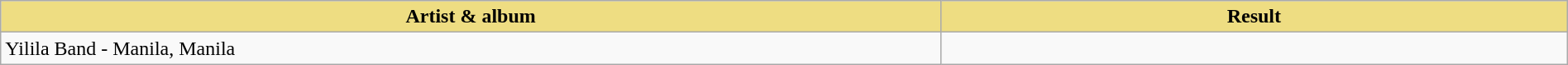<table class="wikitable" width=100%>
<tr>
<th style="width:15%;background:#EEDD82;">Artist & album</th>
<th style="width:10%;background:#EEDD82;">Result</th>
</tr>
<tr>
<td>Yilila Band - Manila, Manila</td>
<td></td>
</tr>
</table>
